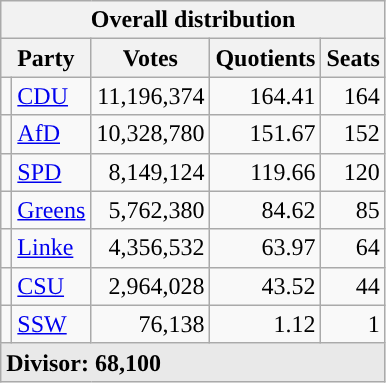<table class="wikitable">
<tr>
<th colspan="5">Overall distribution</th>
</tr>
<tr>
<th colspan="2">Party</th>
<th>Votes</th>
<th>Quotients</th>
<th>Seats</th>
</tr>
<tr>
<td></td>
<td style="text-align:left;"><a href='#'>CDU</a></td>
<td style="text-align:right;">11,196,374</td>
<td style="text-align:right;">164.41</td>
<td style="text-align:right;">164</td>
</tr>
<tr>
<td></td>
<td style="text-align:left;"><a href='#'>AfD</a></td>
<td style="text-align:right;">10,328,780</td>
<td style="text-align:right;">151.67</td>
<td style="text-align:right;">152</td>
</tr>
<tr>
<td></td>
<td style="text-align:left;"><a href='#'>SPD</a></td>
<td style="text-align:right;">8,149,124</td>
<td style="text-align:right;">119.66</td>
<td style="text-align:right;">120</td>
</tr>
<tr>
<td></td>
<td style="text-align:left;"><a href='#'>Greens</a></td>
<td style="text-align:right;">5,762,380</td>
<td style="text-align:right;">84.62</td>
<td style="text-align:right;">85</td>
</tr>
<tr>
<td></td>
<td style="text-align:left;"><a href='#'>Linke</a></td>
<td style="text-align:right;">4,356,532</td>
<td style="text-align:right;">63.97</td>
<td style="text-align:right;">64</td>
</tr>
<tr>
<td></td>
<td style="text-align:left;"><a href='#'>CSU</a></td>
<td style="text-align:right;">2,964,028</td>
<td style="text-align:right;">43.52</td>
<td style="text-align:right;">44</td>
</tr>
<tr>
<td></td>
<td style="text-align:left;"><a href='#'>SSW</a></td>
<td style="text-align:right;">76,138</td>
<td style="text-align:right;">1.12</td>
<td style="text-align:right;">1</td>
</tr>
<tr style="background-color:#E9E9E9">
<td colspan="5" style="text-align:left;"><strong>Divisor: 68,100</strong></td>
</tr>
</table>
